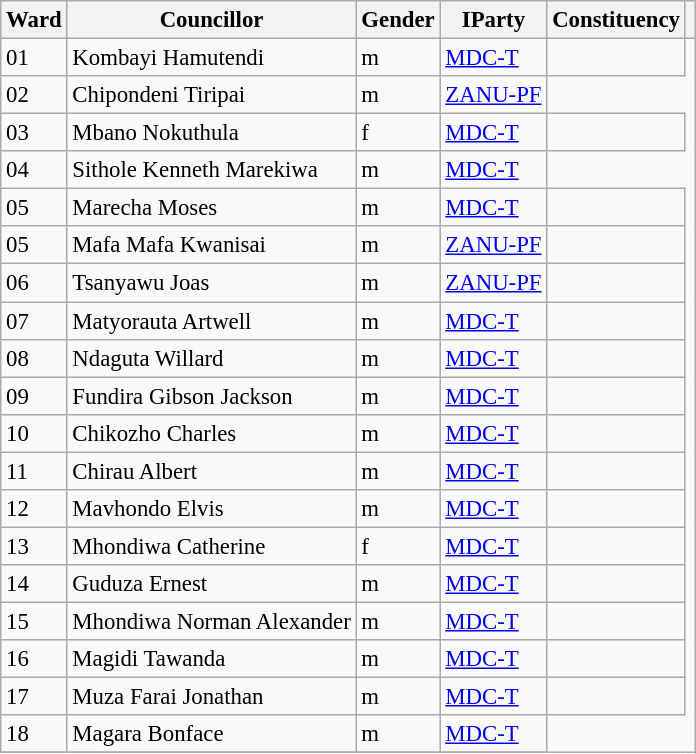<table class="wikitable sortable" style="font-size: 95%;">
<tr>
<th>Ward</th>
<th>Councillor</th>
<th>Gender</th>
<th>IParty</th>
<th>Constituency</th>
<th></th>
</tr>
<tr>
<td>01</td>
<td>Kombayi Hamutendi</td>
<td>m</td>
<td><a href='#'>MDC-T</a></td>
<td></td>
</tr>
<tr>
<td>02</td>
<td>Chipondeni Tiripai</td>
<td>m</td>
<td><a href='#'>ZANU-PF</a></td>
</tr>
<tr>
<td>03</td>
<td>Mbano Nokuthula</td>
<td>f</td>
<td><a href='#'>MDC-T</a></td>
<td></td>
</tr>
<tr>
<td>04</td>
<td>Sithole Kenneth Marekiwa</td>
<td>m</td>
<td><a href='#'>MDC-T</a></td>
</tr>
<tr>
<td>05</td>
<td>Marecha Moses</td>
<td>m</td>
<td><a href='#'>MDC-T</a></td>
<td></td>
</tr>
<tr>
<td>05</td>
<td>Mafa Mafa Kwanisai</td>
<td>m</td>
<td><a href='#'>ZANU-PF</a></td>
<td></td>
</tr>
<tr>
<td>06</td>
<td>Tsanyawu Joas</td>
<td>m</td>
<td><a href='#'>ZANU-PF</a></td>
<td></td>
</tr>
<tr>
<td>07</td>
<td>Matyorauta Artwell</td>
<td>m</td>
<td><a href='#'>MDC-T</a></td>
<td></td>
</tr>
<tr>
<td>08</td>
<td>Ndaguta Willard</td>
<td>m</td>
<td><a href='#'>MDC-T</a></td>
<td></td>
</tr>
<tr>
<td>09</td>
<td>Fundira Gibson Jackson</td>
<td>m</td>
<td><a href='#'>MDC-T</a></td>
<td></td>
</tr>
<tr>
<td>10</td>
<td>Chikozho Charles</td>
<td>m</td>
<td><a href='#'>MDC-T</a></td>
<td></td>
</tr>
<tr>
<td>11</td>
<td>Chirau Albert</td>
<td>m</td>
<td><a href='#'>MDC-T</a></td>
<td></td>
</tr>
<tr>
<td>12</td>
<td>Mavhondo Elvis</td>
<td>m</td>
<td><a href='#'>MDC-T</a></td>
<td></td>
</tr>
<tr>
<td>13</td>
<td>Mhondiwa Catherine</td>
<td>f</td>
<td><a href='#'>MDC-T</a></td>
<td></td>
</tr>
<tr>
<td>14</td>
<td>Guduza Ernest</td>
<td>m</td>
<td><a href='#'>MDC-T</a></td>
<td></td>
</tr>
<tr>
<td>15</td>
<td>Mhondiwa Norman Alexander</td>
<td>m</td>
<td><a href='#'>MDC-T</a></td>
<td></td>
</tr>
<tr>
<td>16</td>
<td>Magidi Tawanda</td>
<td>m</td>
<td><a href='#'>MDC-T</a></td>
<td></td>
</tr>
<tr>
<td>17</td>
<td>Muza Farai Jonathan</td>
<td>m</td>
<td><a href='#'>MDC-T</a></td>
<td></td>
</tr>
<tr>
<td>18</td>
<td>Magara Bonface</td>
<td>m</td>
<td><a href='#'>MDC-T</a></td>
</tr>
<tr>
</tr>
</table>
